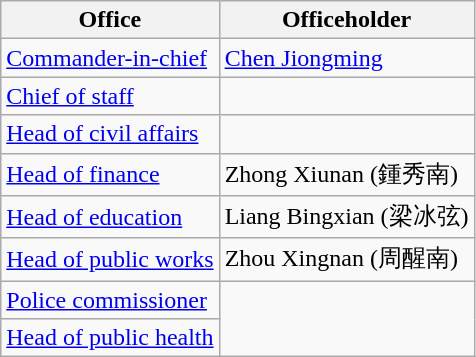<table class=wikitable>
<tr>
<th>Office</th>
<th>Officeholder</th>
</tr>
<tr>
<td><a href='#'>Commander-in-chief</a></td>
<td><a href='#'>Chen Jiongming</a></td>
</tr>
<tr>
<td><a href='#'>Chief of staff</a></td>
<td></td>
</tr>
<tr>
<td><a href='#'>Head of civil affairs</a></td>
<td></td>
</tr>
<tr>
<td><a href='#'>Head of finance</a></td>
<td>Zhong Xiunan (鍾秀南)</td>
</tr>
<tr>
<td><a href='#'>Head of education</a></td>
<td>Liang Bingxian (梁冰弦)</td>
</tr>
<tr>
<td><a href='#'>Head of public works</a></td>
<td>Zhou Xingnan (周醒南)</td>
</tr>
<tr>
<td><a href='#'>Police commissioner</a></td>
<td rowspan="2"></td>
</tr>
<tr>
<td><a href='#'>Head of public health</a></td>
</tr>
</table>
